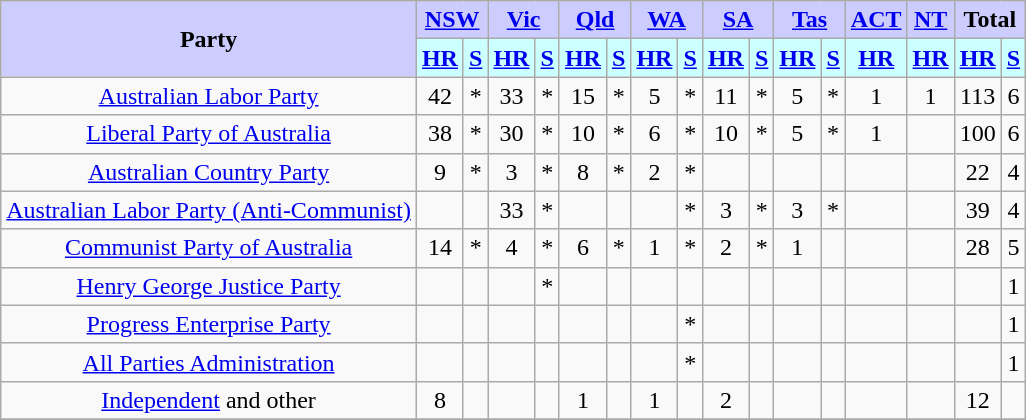<table class="wikitable" style="text-align:center">
<tr>
<th rowspan="2" style="background:#ccf;">Party</th>
<th colspan="2" style="background:#ccf;"><a href='#'>NSW</a></th>
<th colspan="2" style="background:#ccf;"><a href='#'>Vic</a></th>
<th colspan="2" style="background:#ccf;"><a href='#'>Qld</a></th>
<th colspan="2" style="background:#ccf;"><a href='#'>WA</a></th>
<th colspan="2" style="background:#ccf;"><a href='#'>SA</a></th>
<th colspan="2" style="background:#ccf;"><a href='#'>Tas</a></th>
<th style="background:#ccf;"><a href='#'>ACT</a></th>
<th style="background:#ccf;"><a href='#'>NT</a></th>
<th colspan="2" style="background:#ccf;">Total</th>
</tr>
<tr>
<th style="background:#ccffff;"><a href='#'>HR</a></th>
<th style="background:#ccffff;"><a href='#'>S</a></th>
<th style="background:#ccffff;"><a href='#'>HR</a></th>
<th style="background:#ccffff;"><a href='#'>S</a></th>
<th style="background:#ccffff;"><a href='#'>HR</a></th>
<th style="background:#ccffff;"><a href='#'>S</a></th>
<th style="background:#ccffff;"><a href='#'>HR</a></th>
<th style="background:#ccffff;"><a href='#'>S</a></th>
<th style="background:#ccffff;"><a href='#'>HR</a></th>
<th style="background:#ccffff;"><a href='#'>S</a></th>
<th style="background:#ccffff;"><a href='#'>HR</a></th>
<th style="background:#ccffff;"><a href='#'>S</a></th>
<th style="background:#ccffff;"><a href='#'>HR</a></th>
<th style="background:#ccffff;"><a href='#'>HR</a></th>
<th style="background:#ccffff;"><a href='#'>HR</a></th>
<th style="background:#ccffff;"><a href='#'>S</a></th>
</tr>
<tr>
<td style="font-size:100%;"><a href='#'>Australian Labor Party</a></td>
<td>42</td>
<td>*</td>
<td>33</td>
<td>*</td>
<td>15</td>
<td>*</td>
<td>5</td>
<td>*</td>
<td>11</td>
<td>*</td>
<td>5</td>
<td>*</td>
<td>1</td>
<td>1</td>
<td>113</td>
<td>6</td>
</tr>
<tr>
<td style="font-size:100%;"><a href='#'>Liberal Party of Australia</a></td>
<td>38</td>
<td>*</td>
<td>30</td>
<td>*</td>
<td>10</td>
<td>*</td>
<td>6</td>
<td>*</td>
<td>10</td>
<td>*</td>
<td>5</td>
<td>*</td>
<td>1</td>
<td></td>
<td>100</td>
<td>6</td>
</tr>
<tr>
<td style="font-size:100%;"><a href='#'>Australian Country Party</a></td>
<td>9</td>
<td>*</td>
<td>3</td>
<td>*</td>
<td>8</td>
<td>*</td>
<td>2</td>
<td>*</td>
<td></td>
<td></td>
<td></td>
<td></td>
<td></td>
<td></td>
<td>22</td>
<td>4</td>
</tr>
<tr>
<td style="font-size:100%;"><a href='#'>Australian Labor Party (Anti-Communist)</a></td>
<td></td>
<td></td>
<td>33</td>
<td>*</td>
<td></td>
<td></td>
<td></td>
<td>*</td>
<td>3</td>
<td>*</td>
<td>3</td>
<td>*</td>
<td></td>
<td></td>
<td>39</td>
<td>4</td>
</tr>
<tr>
<td style="font-size:100%;"><a href='#'>Communist Party of Australia</a></td>
<td>14</td>
<td>*</td>
<td>4</td>
<td>*</td>
<td>6</td>
<td>*</td>
<td>1</td>
<td>*</td>
<td>2</td>
<td>*</td>
<td>1</td>
<td></td>
<td></td>
<td></td>
<td>28</td>
<td>5</td>
</tr>
<tr>
<td style="font-size:100%;"><a href='#'>Henry George Justice Party</a></td>
<td></td>
<td></td>
<td></td>
<td>*</td>
<td></td>
<td></td>
<td></td>
<td></td>
<td></td>
<td></td>
<td></td>
<td></td>
<td></td>
<td></td>
<td></td>
<td>1</td>
</tr>
<tr>
<td style="font-size:100%;"><a href='#'>Progress Enterprise Party</a></td>
<td></td>
<td></td>
<td></td>
<td></td>
<td></td>
<td></td>
<td></td>
<td>*</td>
<td></td>
<td></td>
<td></td>
<td></td>
<td></td>
<td></td>
<td></td>
<td>1</td>
</tr>
<tr>
<td style="font-size:100%;"><a href='#'>All Parties Administration</a></td>
<td></td>
<td></td>
<td></td>
<td></td>
<td></td>
<td></td>
<td></td>
<td>*</td>
<td></td>
<td></td>
<td></td>
<td></td>
<td></td>
<td></td>
<td></td>
<td>1</td>
</tr>
<tr>
<td style="font-size:100%;"><a href='#'>Independent</a> and other</td>
<td>8</td>
<td></td>
<td></td>
<td></td>
<td>1</td>
<td></td>
<td>1</td>
<td></td>
<td>2</td>
<td></td>
<td></td>
<td></td>
<td></td>
<td></td>
<td>12</td>
<td></td>
</tr>
<tr>
</tr>
</table>
